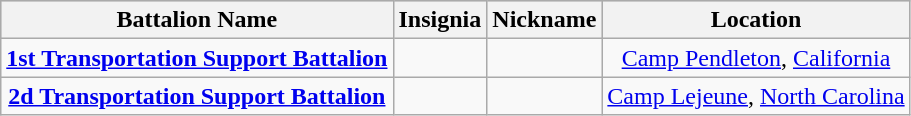<table class="wikitable" style="text-align:center;">
<tr style="background:#ccc;">
<th><strong>Battalion Name</strong></th>
<th><strong>Insignia</strong></th>
<th><strong>Nickname</strong></th>
<th><strong>Location</strong></th>
</tr>
<tr>
<td><strong><a href='#'>1st Transportation Support Battalion</a></strong></td>
<td></td>
<td></td>
<td><a href='#'>Camp Pendleton</a>, <a href='#'>California</a></td>
</tr>
<tr>
<td><strong><a href='#'>2d Transportation Support Battalion</a></strong></td>
<td></td>
<td></td>
<td><a href='#'>Camp Lejeune</a>, <a href='#'>North Carolina</a></td>
</tr>
</table>
